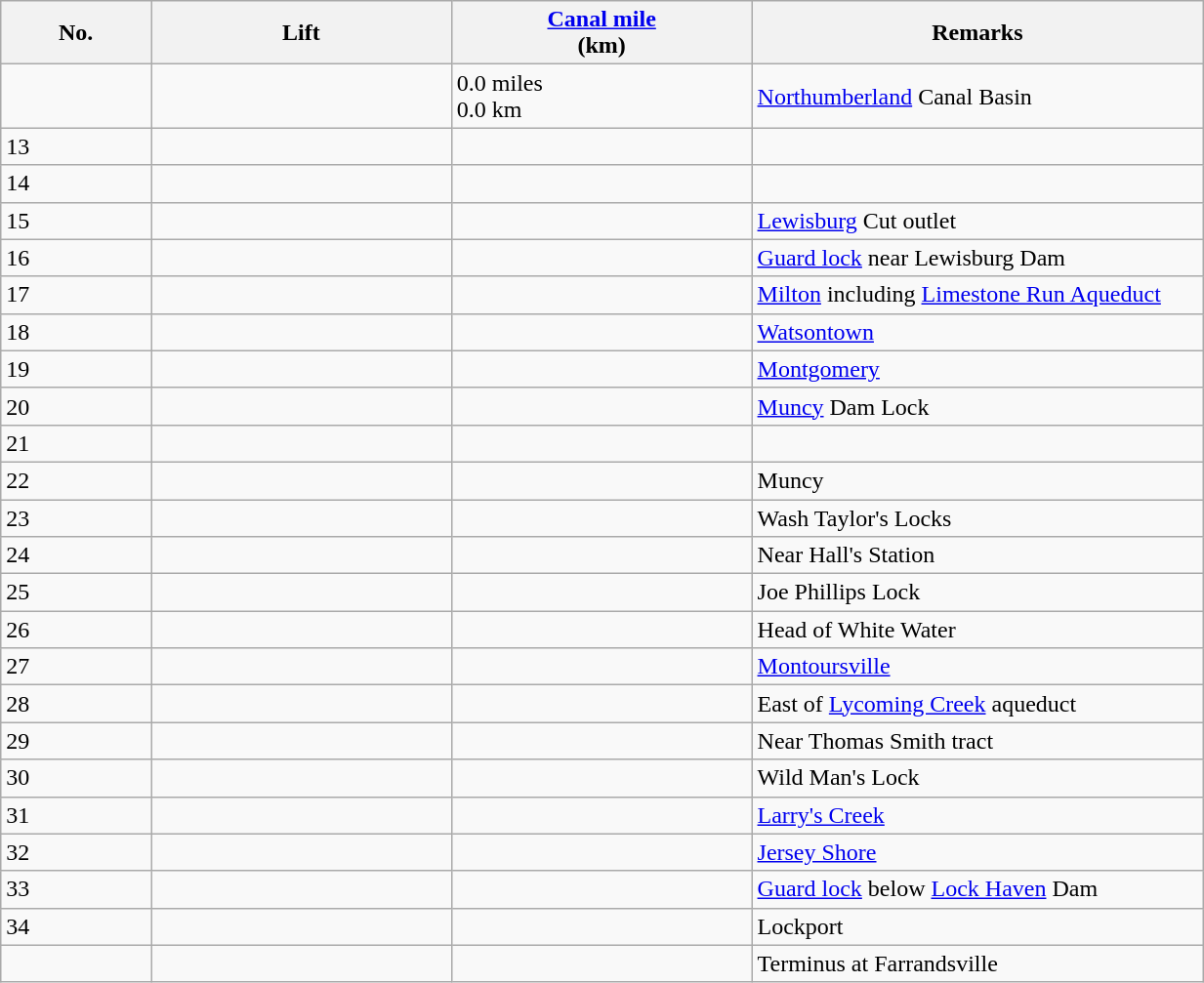<table class="wikitable" style="width:65%">
<tr>
<th width=5%>No.</th>
<th width=10%>Lift</th>
<th width=10%><a href='#'>Canal mile</a><br> (km)</th>
<th width=15%>Remarks</th>
</tr>
<tr ->
<td></td>
<td></td>
<td>0.0 miles<br>0.0 km</td>
<td><a href='#'>Northumberland</a> Canal Basin</td>
</tr>
<tr ->
<td>13</td>
<td></td>
<td></td>
<td></td>
</tr>
<tr ->
<td>14</td>
<td></td>
<td></td>
<td></td>
</tr>
<tr ->
<td>15</td>
<td></td>
<td></td>
<td><a href='#'>Lewisburg</a> Cut outlet</td>
</tr>
<tr ->
<td>16</td>
<td></td>
<td></td>
<td><a href='#'>Guard lock</a> near Lewisburg Dam</td>
</tr>
<tr ->
<td>17</td>
<td></td>
<td></td>
<td><a href='#'>Milton</a> including <a href='#'>Limestone Run Aqueduct</a></td>
</tr>
<tr ->
<td>18</td>
<td></td>
<td></td>
<td><a href='#'>Watsontown</a></td>
</tr>
<tr ->
<td>19</td>
<td></td>
<td></td>
<td><a href='#'>Montgomery</a></td>
</tr>
<tr ->
<td>20</td>
<td></td>
<td></td>
<td><a href='#'>Muncy</a> Dam Lock</td>
</tr>
<tr ->
<td>21</td>
<td></td>
<td></td>
<td></td>
</tr>
<tr ->
<td>22</td>
<td></td>
<td></td>
<td>Muncy</td>
</tr>
<tr ->
<td>23</td>
<td></td>
<td></td>
<td>Wash Taylor's Locks</td>
</tr>
<tr ->
<td>24</td>
<td></td>
<td></td>
<td>Near Hall's Station</td>
</tr>
<tr ->
<td>25</td>
<td></td>
<td></td>
<td>Joe Phillips Lock</td>
</tr>
<tr ->
<td>26</td>
<td></td>
<td></td>
<td>Head of White Water</td>
</tr>
<tr ->
<td>27</td>
<td></td>
<td></td>
<td><a href='#'>Montoursville</a></td>
</tr>
<tr ->
<td>28</td>
<td></td>
<td></td>
<td>East of <a href='#'>Lycoming Creek</a> aqueduct</td>
</tr>
<tr ->
<td>29</td>
<td></td>
<td></td>
<td>Near Thomas Smith tract</td>
</tr>
<tr ->
<td>30</td>
<td></td>
<td></td>
<td>Wild Man's Lock</td>
</tr>
<tr ->
<td>31</td>
<td></td>
<td></td>
<td><a href='#'>Larry's Creek</a></td>
</tr>
<tr ->
<td>32</td>
<td></td>
<td></td>
<td><a href='#'>Jersey Shore</a></td>
</tr>
<tr ->
<td>33</td>
<td></td>
<td></td>
<td><a href='#'>Guard lock</a> below <a href='#'>Lock Haven</a> Dam</td>
</tr>
<tr ->
<td>34</td>
<td></td>
<td></td>
<td>Lockport</td>
</tr>
<tr ->
<td></td>
<td></td>
<td></td>
<td>Terminus at Farrandsville</td>
</tr>
</table>
